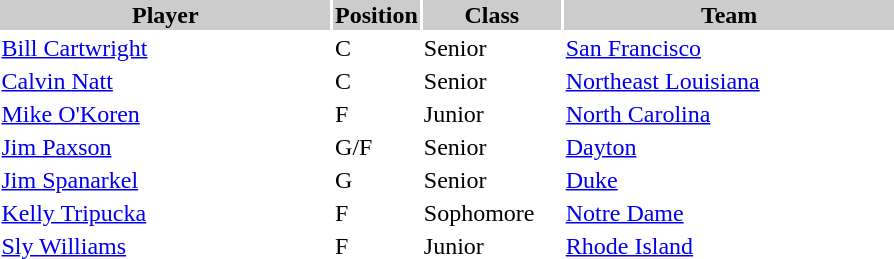<table style="width:600px" "border:'1' 'solid' 'gray'">
<tr>
<th bgcolor="#CCCCCC" style="width:40%">Player</th>
<th bgcolor="#CCCCCC" style="width:4%">Position</th>
<th bgcolor="#CCCCCC" style="width:16%">Class</th>
<th bgcolor="#CCCCCC" style="width:40%">Team</th>
</tr>
<tr>
<td><a href='#'>Bill Cartwright</a></td>
<td>C</td>
<td>Senior</td>
<td><a href='#'>San Francisco</a></td>
</tr>
<tr>
<td><a href='#'>Calvin Natt</a></td>
<td>C</td>
<td>Senior</td>
<td><a href='#'>Northeast Louisiana</a></td>
</tr>
<tr>
<td><a href='#'>Mike O'Koren</a></td>
<td>F</td>
<td>Junior</td>
<td><a href='#'>North Carolina</a></td>
</tr>
<tr>
<td><a href='#'>Jim Paxson</a></td>
<td>G/F</td>
<td>Senior</td>
<td><a href='#'>Dayton</a></td>
</tr>
<tr>
<td><a href='#'>Jim Spanarkel</a></td>
<td>G</td>
<td>Senior</td>
<td><a href='#'>Duke</a></td>
</tr>
<tr>
<td><a href='#'>Kelly Tripucka</a></td>
<td>F</td>
<td>Sophomore</td>
<td><a href='#'>Notre Dame</a></td>
</tr>
<tr>
<td><a href='#'>Sly Williams</a></td>
<td>F</td>
<td>Junior</td>
<td><a href='#'>Rhode Island</a></td>
</tr>
</table>
